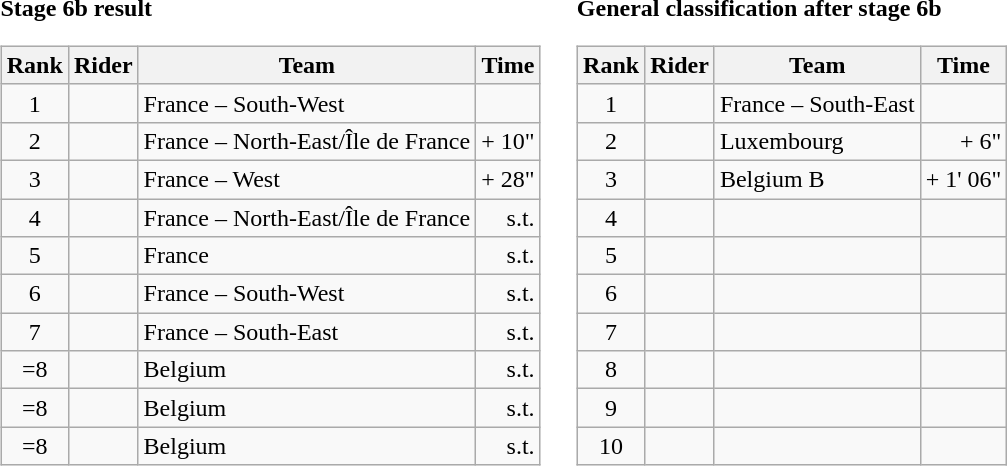<table>
<tr>
<td><strong>Stage 6b result</strong><br><table class="wikitable">
<tr>
<th scope="col">Rank</th>
<th scope="col">Rider</th>
<th scope="col">Team</th>
<th scope="col">Time</th>
</tr>
<tr>
<td style="text-align:center;">1</td>
<td></td>
<td>France – South-West</td>
<td style="text-align:right;"></td>
</tr>
<tr>
<td style="text-align:center;">2</td>
<td></td>
<td>France – North-East/Île de France</td>
<td style="text-align:right;">+ 10"</td>
</tr>
<tr>
<td style="text-align:center;">3</td>
<td></td>
<td>France – West</td>
<td style="text-align:right;">+ 28"</td>
</tr>
<tr>
<td style="text-align:center;">4</td>
<td></td>
<td>France – North-East/Île de France</td>
<td style="text-align:right;">s.t.</td>
</tr>
<tr>
<td style="text-align:center;">5</td>
<td></td>
<td>France</td>
<td style="text-align:right;">s.t.</td>
</tr>
<tr>
<td style="text-align:center;">6</td>
<td></td>
<td>France – South-West</td>
<td style="text-align:right;">s.t.</td>
</tr>
<tr>
<td style="text-align:center;">7</td>
<td></td>
<td>France – South-East</td>
<td style="text-align:right;">s.t.</td>
</tr>
<tr>
<td style="text-align:center;">=8</td>
<td></td>
<td>Belgium</td>
<td style="text-align:right;">s.t.</td>
</tr>
<tr>
<td style="text-align:center;">=8</td>
<td></td>
<td>Belgium</td>
<td style="text-align:right;">s.t.</td>
</tr>
<tr>
<td style="text-align:center;">=8</td>
<td></td>
<td>Belgium</td>
<td style="text-align:right;">s.t.</td>
</tr>
</table>
</td>
<td></td>
<td><strong>General classification after stage 6b</strong><br><table class="wikitable">
<tr>
<th scope="col">Rank</th>
<th scope="col">Rider</th>
<th scope="col">Team</th>
<th scope="col">Time</th>
</tr>
<tr>
<td style="text-align:center;">1</td>
<td></td>
<td>France – South-East</td>
<td style="text-align:right;"></td>
</tr>
<tr>
<td style="text-align:center;">2</td>
<td></td>
<td>Luxembourg</td>
<td style="text-align:right;">+ 6"</td>
</tr>
<tr>
<td style="text-align:center;">3</td>
<td></td>
<td>Belgium B</td>
<td style="text-align:right;">+ 1' 06"</td>
</tr>
<tr>
<td style="text-align:center;">4</td>
<td></td>
<td></td>
<td></td>
</tr>
<tr>
<td style="text-align:center;">5</td>
<td></td>
<td></td>
<td></td>
</tr>
<tr>
<td style="text-align:center;">6</td>
<td></td>
<td></td>
<td></td>
</tr>
<tr>
<td style="text-align:center;">7</td>
<td></td>
<td></td>
<td></td>
</tr>
<tr>
<td style="text-align:center;">8</td>
<td></td>
<td></td>
<td></td>
</tr>
<tr>
<td style="text-align:center;">9</td>
<td></td>
<td></td>
<td></td>
</tr>
<tr>
<td style="text-align:center;">10</td>
<td></td>
<td></td>
<td></td>
</tr>
</table>
</td>
</tr>
</table>
